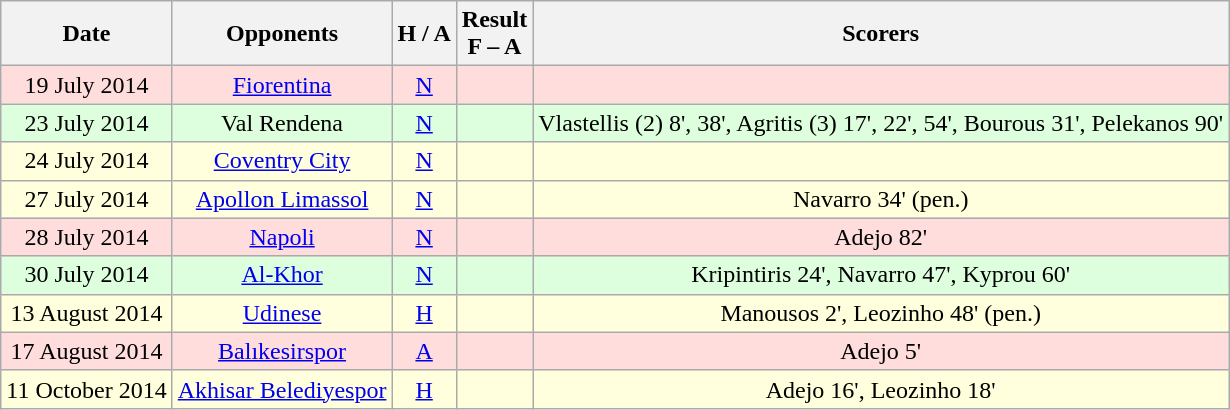<table class="wikitable" style="text-align:center">
<tr>
<th>Date</th>
<th>Opponents</th>
<th>H / A</th>
<th>Result<br>F – A</th>
<th>Scorers</th>
</tr>
<tr bgcolor="#ffdddd">
<td>19 July 2014</td>
<td> <a href='#'>Fiorentina</a></td>
<td><a href='#'>N</a></td>
<td></td>
<td></td>
</tr>
<tr bgcolor="#ddffdd">
<td>23 July 2014</td>
<td> Val Rendena</td>
<td><a href='#'>N</a></td>
<td></td>
<td>Vlastellis (2) 8', 38', Agritis (3) 17', 22', 54', Bourous 31', Pelekanos 90'</td>
</tr>
<tr bgcolor="#ffffdd">
<td>24 July 2014</td>
<td> <a href='#'>Coventry City</a></td>
<td><a href='#'>N</a></td>
<td></td>
<td></td>
</tr>
<tr bgcolor="#ffffdd">
<td>27 July 2014</td>
<td> <a href='#'>Apollon Limassol</a></td>
<td><a href='#'>N</a></td>
<td></td>
<td>Navarro 34' (pen.)</td>
</tr>
<tr bgcolor="#ffdddd">
<td>28 July 2014</td>
<td> <a href='#'>Napoli</a></td>
<td><a href='#'>N</a></td>
<td></td>
<td>Adejo 82'</td>
</tr>
<tr bgcolor="#ddffdd">
<td>30 July 2014</td>
<td> <a href='#'>Al-Khor</a></td>
<td><a href='#'>N</a></td>
<td></td>
<td>Kripintiris 24', Navarro 47', Kyprou 60'</td>
</tr>
<tr bgcolor="#ffffdd">
<td>13 August 2014</td>
<td> <a href='#'>Udinese</a></td>
<td><a href='#'>H</a></td>
<td></td>
<td>Manousos 2', Leozinho 48' (pen.)</td>
</tr>
<tr bgcolor="#ffdddd">
<td>17 August 2014</td>
<td> <a href='#'>Balıkesirspor</a></td>
<td><a href='#'>A</a></td>
<td></td>
<td>Adejo 5'</td>
</tr>
<tr bgcolor="#ffffdd">
<td>11 October 2014</td>
<td> <a href='#'>Akhisar Belediyespor</a></td>
<td><a href='#'>H</a></td>
<td></td>
<td>Adejo 16', Leozinho 18'</td>
</tr>
</table>
